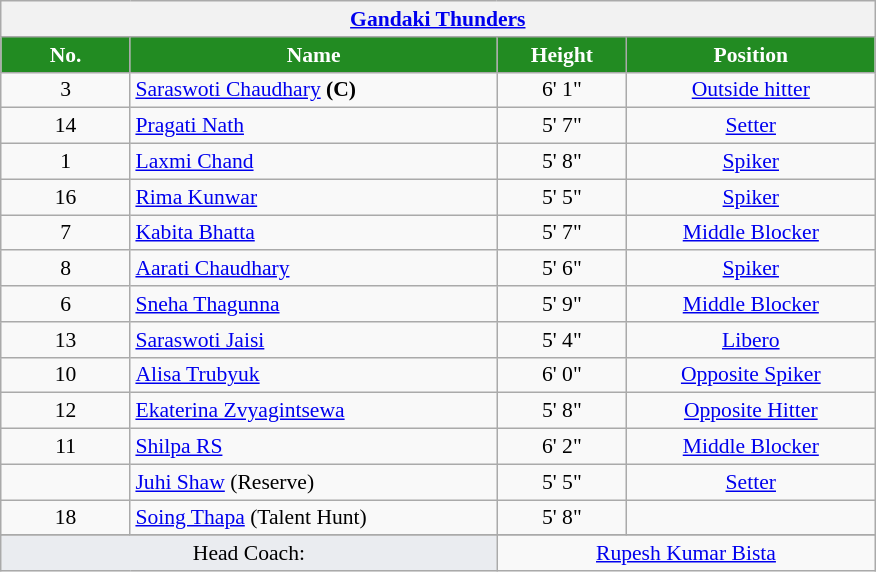<table class="wikitable collapsible collapsed" style="font-size:90%; text-align:center">
<tr>
<th colspan=5 style="width:40em"><a href='#'>Gandaki Thunders</a></th>
</tr>
<tr>
<th style="width:5em; color:#FFFFFF; background-color:#228B22">No.</th>
<th style="width:15em; color:#FFFFFF; background-color:#228B22">Name</th>
<th style="width:5em; color:#FFFFFF; background-color:#228B22">Height</th>
<th style="width:10em; color:#FFFFFF; background-color:#228B22">Position</th>
</tr>
<tr>
<td>3</td>
<td align=left> <a href='#'>Saraswoti Chaudhary</a><strong> (C)</strong></td>
<td>6' 1"</td>
<td><a href='#'>Outside hitter</a></td>
</tr>
<tr>
<td>14</td>
<td align=left> <a href='#'>Pragati Nath</a></td>
<td>5' 7"</td>
<td><a href='#'>Setter</a></td>
</tr>
<tr>
<td>1</td>
<td align=left> <a href='#'>Laxmi Chand</a></td>
<td>5' 8"</td>
<td><a href='#'>Spiker</a></td>
</tr>
<tr>
<td>16</td>
<td align=left> <a href='#'>Rima Kunwar</a></td>
<td>5' 5"</td>
<td><a href='#'>Spiker</a></td>
</tr>
<tr>
<td>7</td>
<td align=left> <a href='#'>Kabita Bhatta</a></td>
<td>5' 7"</td>
<td><a href='#'>Middle Blocker</a></td>
</tr>
<tr>
<td>8</td>
<td align=left> <a href='#'>Aarati Chaudhary</a></td>
<td>5' 6"</td>
<td><a href='#'>Spiker</a></td>
</tr>
<tr>
<td>6</td>
<td align=left> <a href='#'>Sneha Thagunna</a></td>
<td>5' 9"</td>
<td><a href='#'>Middle Blocker</a></td>
</tr>
<tr>
<td>13</td>
<td align=left> <a href='#'>Saraswoti Jaisi</a></td>
<td>5' 4"</td>
<td><a href='#'>Libero</a></td>
</tr>
<tr>
<td>10</td>
<td align=left> <a href='#'>Alisa Trubyuk</a></td>
<td>6' 0"</td>
<td><a href='#'>Opposite Spiker</a></td>
</tr>
<tr>
<td>12</td>
<td align=left> <a href='#'>Ekaterina Zvyagintsewa</a></td>
<td>5' 8"</td>
<td><a href='#'>Opposite Hitter</a></td>
</tr>
<tr>
<td>11</td>
<td align=left> <a href='#'>Shilpa RS</a></td>
<td>6' 2"</td>
<td><a href='#'>Middle Blocker</a></td>
</tr>
<tr>
<td></td>
<td align=left> <a href='#'>Juhi Shaw</a> (Reserve)</td>
<td>5' 5"</td>
<td><a href='#'>Setter</a></td>
</tr>
<tr>
<td>18</td>
<td align=left> <a href='#'>Soing Thapa</a> (Talent Hunt) </td>
<td>5' 8"</td>
<td></td>
</tr>
<tr>
</tr>
<tr class="sortbottom">
<td colspan=2 style="background:#EAECF0">Head Coach:</td>
<td colspan=2> <a href='#'>Rupesh Kumar Bista</a></td>
</tr>
</table>
